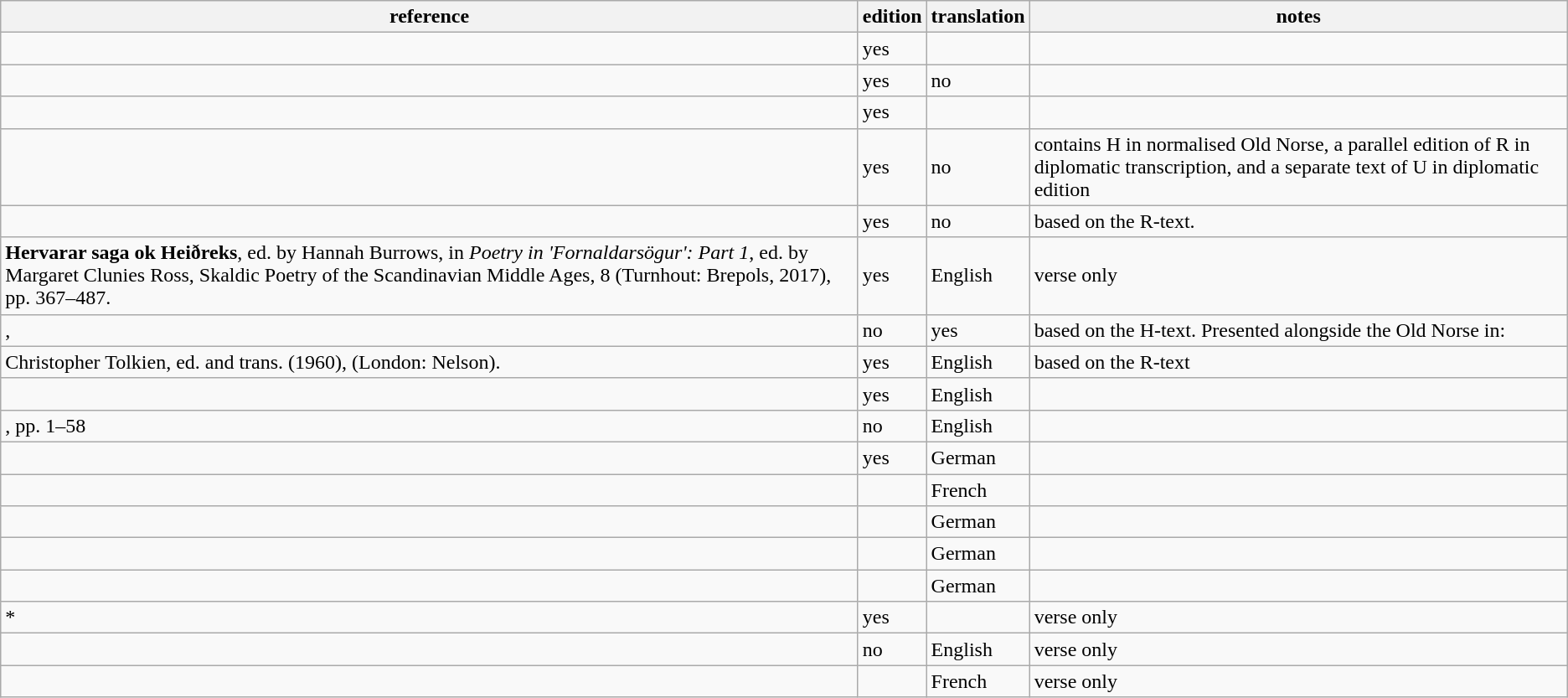<table class="wikitable">
<tr>
<th>reference</th>
<th>edition</th>
<th>translation</th>
<th>notes</th>
</tr>
<tr>
<td></td>
<td>yes</td>
<td></td>
<td></td>
</tr>
<tr>
<td></td>
<td>yes</td>
<td>no</td>
<td></td>
</tr>
<tr>
<td></td>
<td>yes</td>
<td></td>
<td></td>
</tr>
<tr>
<td></td>
<td>yes</td>
<td>no</td>
<td>contains H in normalised Old Norse, a parallel edition of R in diplomatic transcription, and a separate text of U in diplomatic edition</td>
</tr>
<tr>
<td></td>
<td>yes</td>
<td>no</td>
<td>based on the R-text. </td>
</tr>
<tr>
<td><strong>Hervarar saga ok Heiðreks</strong>, ed. by Hannah Burrows, in <em>Poetry in 'Fornaldarsögur': Part 1</em>, ed. by Margaret Clunies Ross, Skaldic Poetry of the Scandinavian Middle Ages, 8 (Turnhout: Brepols, 2017), pp. 367–487.</td>
<td>yes</td>
<td>English</td>
<td>verse only</td>
</tr>
<tr>
<td>, </td>
<td>no</td>
<td>yes</td>
<td>based on the H-text. Presented alongside the Old Norse in: <em></em></td>
</tr>
<tr>
<td>Christopher Tolkien, ed. and trans. (1960),  (London: Nelson).</td>
<td>yes</td>
<td>English</td>
<td>based on the R-text</td>
</tr>
<tr>
<td></td>
<td>yes</td>
<td>English</td>
<td></td>
</tr>
<tr>
<td>, pp. 1–58</td>
<td>no</td>
<td>English</td>
<td></td>
</tr>
<tr>
<td></td>
<td>yes</td>
<td>German</td>
<td></td>
</tr>
<tr>
<td></td>
<td></td>
<td>French</td>
<td></td>
</tr>
<tr>
<td></td>
<td></td>
<td>German</td>
<td></td>
</tr>
<tr>
<td></td>
<td></td>
<td>German</td>
<td></td>
</tr>
<tr>
<td></td>
<td></td>
<td>German</td>
<td></td>
</tr>
<tr>
<td>*</td>
<td>yes</td>
<td></td>
<td>verse only</td>
</tr>
<tr>
<td></td>
<td>no</td>
<td>English</td>
<td>verse only</td>
</tr>
<tr>
<td></td>
<td></td>
<td>French</td>
<td>verse only</td>
</tr>
</table>
